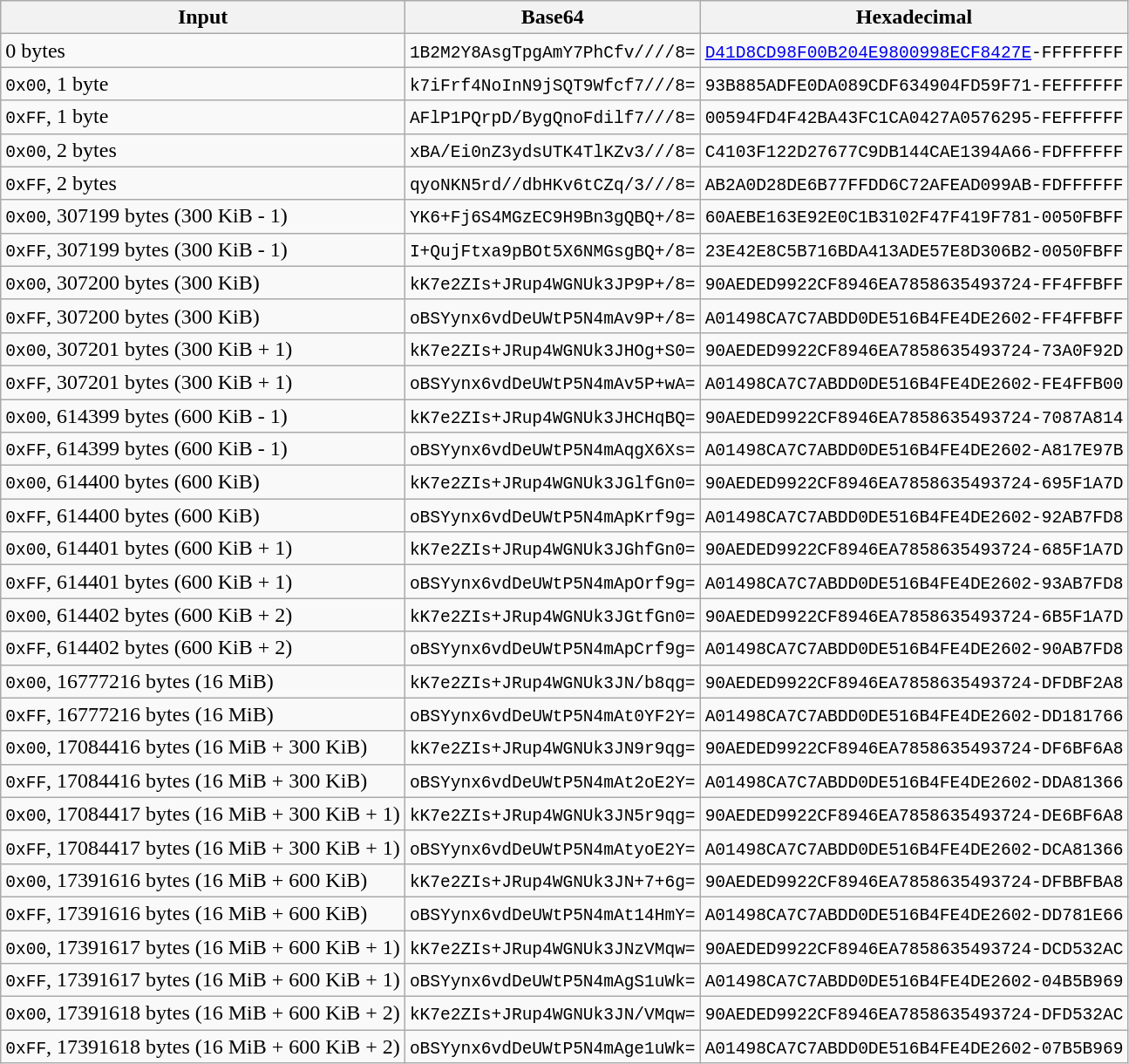<table class="wikitable">
<tr>
<th>Input</th>
<th>Base64</th>
<th>Hexadecimal</th>
</tr>
<tr>
<td>0 bytes</td>
<td><code>1B2M2Y8AsgTpgAmY7PhCfv////8=</code></td>
<td><code><a href='#'>D41D8CD98F00B204E9800998ECF8427E</a>-FFFFFFFF</code></td>
</tr>
<tr>
<td><code>0x00</code>, 1 byte</td>
<td><code>k7iFrf4NoInN9jSQT9Wfcf7///8=</code></td>
<td><code>93B885ADFE0DA089CDF634904FD59F71-FEFFFFFF</code></td>
</tr>
<tr>
<td><code>0xFF</code>, 1 byte</td>
<td><code>AFlP1PQrpD/BygQnoFdilf7///8=</code></td>
<td><code>00594FD4F42BA43FC1CA0427A0576295-FEFFFFFF</code></td>
</tr>
<tr>
<td><code>0x00</code>, 2 bytes</td>
<td><code>xBA/Ei0nZ3ydsUTK4TlKZv3///8=</code></td>
<td><code>C4103F122D27677C9DB144CAE1394A66-FDFFFFFF</code></td>
</tr>
<tr>
<td><code>0xFF</code>, 2 bytes</td>
<td><code>qyoNKN5rd//dbHKv6tCZq/3///8=</code></td>
<td><code>AB2A0D28DE6B77FFDD6C72AFEAD099AB-FDFFFFFF</code></td>
</tr>
<tr>
<td><code>0x00</code>, 307199 bytes (300 KiB - 1)</td>
<td><code>YK6+Fj6S4MGzEC9H9Bn3gQBQ+/8=</code></td>
<td><code>60AEBE163E92E0C1B3102F47F419F781-0050FBFF</code></td>
</tr>
<tr>
<td><code>0xFF</code>, 307199 bytes (300 KiB - 1)</td>
<td><code>I+QujFtxa9pBOt5X6NMGsgBQ+/8=</code></td>
<td><code>23E42E8C5B716BDA413ADE57E8D306B2-0050FBFF</code></td>
</tr>
<tr>
<td><code>0x00</code>, 307200 bytes (300 KiB)</td>
<td><code>kK7e2ZIs+JRup4WGNUk3JP9P+/8=</code></td>
<td><code>90AEDED9922CF8946EA7858635493724-FF4FFBFF</code></td>
</tr>
<tr>
<td><code>0xFF</code>, 307200 bytes (300 KiB)</td>
<td><code>oBSYynx6vdDeUWtP5N4mAv9P+/8=</code></td>
<td><code>A01498CA7C7ABDD0DE516B4FE4DE2602-FF4FFBFF</code></td>
</tr>
<tr>
<td><code>0x00</code>, 307201 bytes (300 KiB + 1)</td>
<td><code>kK7e2ZIs+JRup4WGNUk3JHOg+S0=</code></td>
<td><code>90AEDED9922CF8946EA7858635493724-73A0F92D</code></td>
</tr>
<tr>
<td><code>0xFF</code>, 307201 bytes (300 KiB + 1)</td>
<td><code>oBSYynx6vdDeUWtP5N4mAv5P+wA=</code></td>
<td><code>A01498CA7C7ABDD0DE516B4FE4DE2602-FE4FFB00</code></td>
</tr>
<tr>
<td><code>0x00</code>, 614399 bytes (600 KiB - 1)</td>
<td><code>kK7e2ZIs+JRup4WGNUk3JHCHqBQ=</code></td>
<td><code>90AEDED9922CF8946EA7858635493724-7087A814</code></td>
</tr>
<tr>
<td><code>0xFF</code>, 614399 bytes (600 KiB - 1)</td>
<td><code>oBSYynx6vdDeUWtP5N4mAqgX6Xs=</code></td>
<td><code>A01498CA7C7ABDD0DE516B4FE4DE2602-A817E97B</code></td>
</tr>
<tr>
<td><code>0x00</code>, 614400 bytes (600 KiB)</td>
<td><code>kK7e2ZIs+JRup4WGNUk3JGlfGn0=</code></td>
<td><code>90AEDED9922CF8946EA7858635493724-695F1A7D</code></td>
</tr>
<tr>
<td><code>0xFF</code>, 614400 bytes (600 KiB)</td>
<td><code>oBSYynx6vdDeUWtP5N4mApKrf9g=</code></td>
<td><code>A01498CA7C7ABDD0DE516B4FE4DE2602-92AB7FD8</code></td>
</tr>
<tr>
<td><code>0x00</code>, 614401 bytes (600 KiB + 1)</td>
<td><code>kK7e2ZIs+JRup4WGNUk3JGhfGn0=</code></td>
<td><code>90AEDED9922CF8946EA7858635493724-685F1A7D</code></td>
</tr>
<tr>
<td><code>0xFF</code>, 614401 bytes (600 KiB + 1)</td>
<td><code>oBSYynx6vdDeUWtP5N4mApOrf9g=</code></td>
<td><code>A01498CA7C7ABDD0DE516B4FE4DE2602-93AB7FD8</code></td>
</tr>
<tr>
<td><code>0x00</code>, 614402 bytes (600 KiB + 2)</td>
<td><code>kK7e2ZIs+JRup4WGNUk3JGtfGn0=</code></td>
<td><code>90AEDED9922CF8946EA7858635493724-6B5F1A7D</code></td>
</tr>
<tr>
<td><code>0xFF</code>, 614402 bytes (600 KiB + 2)</td>
<td><code>oBSYynx6vdDeUWtP5N4mApCrf9g=</code></td>
<td><code>A01498CA7C7ABDD0DE516B4FE4DE2602-90AB7FD8</code></td>
</tr>
<tr>
<td><code>0x00</code>, 16777216 bytes (16 MiB)</td>
<td><code>kK7e2ZIs+JRup4WGNUk3JN/b8qg=</code></td>
<td><code>90AEDED9922CF8946EA7858635493724-DFDBF2A8</code></td>
</tr>
<tr>
<td><code>0xFF</code>, 16777216 bytes (16 MiB)</td>
<td><code>oBSYynx6vdDeUWtP5N4mAt0YF2Y=</code></td>
<td><code>A01498CA7C7ABDD0DE516B4FE4DE2602-DD181766</code></td>
</tr>
<tr>
<td><code>0x00</code>, 17084416 bytes (16 MiB + 300 KiB)</td>
<td><code>kK7e2ZIs+JRup4WGNUk3JN9r9qg=</code></td>
<td><code>90AEDED9922CF8946EA7858635493724-DF6BF6A8</code></td>
</tr>
<tr>
<td><code>0xFF</code>, 17084416 bytes (16 MiB + 300 KiB)</td>
<td><code>oBSYynx6vdDeUWtP5N4mAt2oE2Y=</code></td>
<td><code>A01498CA7C7ABDD0DE516B4FE4DE2602-DDA81366</code></td>
</tr>
<tr>
<td><code>0x00</code>, 17084417 bytes (16 MiB + 300 KiB + 1)</td>
<td><code>kK7e2ZIs+JRup4WGNUk3JN5r9qg=</code></td>
<td><code>90AEDED9922CF8946EA7858635493724-DE6BF6A8</code></td>
</tr>
<tr>
<td><code>0xFF</code>, 17084417 bytes (16 MiB + 300 KiB + 1)</td>
<td><code>oBSYynx6vdDeUWtP5N4mAtyoE2Y=</code></td>
<td><code>A01498CA7C7ABDD0DE516B4FE4DE2602-DCA81366</code></td>
</tr>
<tr>
<td><code>0x00</code>, 17391616 bytes (16 MiB + 600 KiB)</td>
<td><code>kK7e2ZIs+JRup4WGNUk3JN+7+6g=</code></td>
<td><code>90AEDED9922CF8946EA7858635493724-DFBBFBA8</code></td>
</tr>
<tr>
<td><code>0xFF</code>, 17391616 bytes (16 MiB + 600 KiB)</td>
<td><code>oBSYynx6vdDeUWtP5N4mAt14HmY=</code></td>
<td><code>A01498CA7C7ABDD0DE516B4FE4DE2602-DD781E66</code></td>
</tr>
<tr>
<td><code>0x00</code>, 17391617 bytes (16 MiB + 600 KiB + 1)</td>
<td><code>kK7e2ZIs+JRup4WGNUk3JNzVMqw=</code></td>
<td><code>90AEDED9922CF8946EA7858635493724-DCD532AC</code></td>
</tr>
<tr>
<td><code>0xFF</code>, 17391617 bytes (16 MiB + 600 KiB + 1)</td>
<td><code>oBSYynx6vdDeUWtP5N4mAgS1uWk=</code></td>
<td><code>A01498CA7C7ABDD0DE516B4FE4DE2602-04B5B969</code></td>
</tr>
<tr>
<td><code>0x00</code>, 17391618 bytes (16 MiB + 600 KiB + 2)</td>
<td><code>kK7e2ZIs+JRup4WGNUk3JN/VMqw=</code></td>
<td><code>90AEDED9922CF8946EA7858635493724-DFD532AC</code></td>
</tr>
<tr>
<td><code>0xFF</code>, 17391618 bytes (16 MiB + 600 KiB + 2)</td>
<td><code>oBSYynx6vdDeUWtP5N4mAge1uWk=</code></td>
<td><code>A01498CA7C7ABDD0DE516B4FE4DE2602-07B5B969</code></td>
</tr>
</table>
